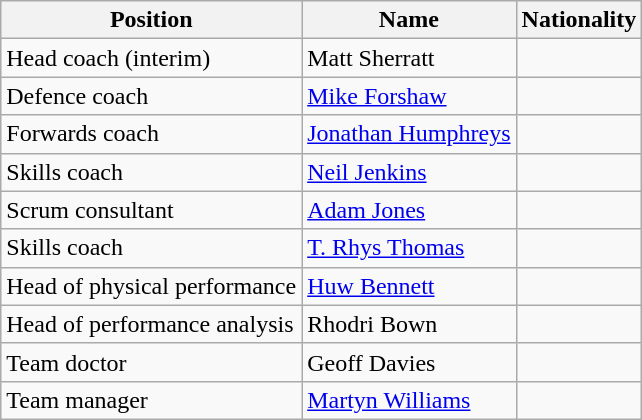<table class="wikitable">
<tr>
<th>Position</th>
<th>Name</th>
<th>Nationality</th>
</tr>
<tr>
<td>Head coach (interim)</td>
<td>Matt Sherratt</td>
<td></td>
</tr>
<tr>
<td>Defence coach</td>
<td><a href='#'>Mike Forshaw</a></td>
<td></td>
</tr>
<tr>
<td>Forwards coach</td>
<td><a href='#'>Jonathan Humphreys</a></td>
<td></td>
</tr>
<tr>
<td>Skills coach</td>
<td><a href='#'>Neil Jenkins</a></td>
<td></td>
</tr>
<tr>
<td>Scrum consultant</td>
<td><a href='#'>Adam Jones</a></td>
<td></td>
</tr>
<tr>
<td>Skills coach</td>
<td><a href='#'>T. Rhys Thomas</a></td>
<td></td>
</tr>
<tr>
<td>Head of physical performance</td>
<td><a href='#'>Huw Bennett</a></td>
<td></td>
</tr>
<tr>
<td>Head of performance analysis</td>
<td>Rhodri Bown</td>
<td></td>
</tr>
<tr>
<td>Team doctor</td>
<td>Geoff Davies</td>
<td></td>
</tr>
<tr>
<td>Team manager</td>
<td><a href='#'>Martyn Williams</a></td>
<td></td>
</tr>
</table>
